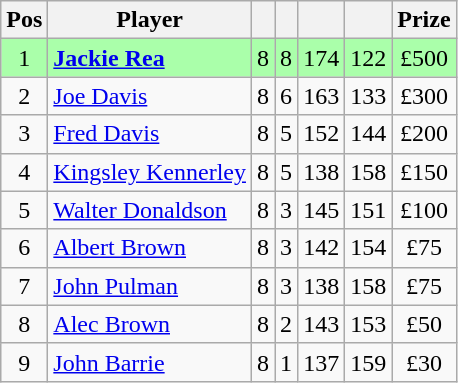<table class="wikitable" style="text-align: center;">
<tr>
<th>Pos</th>
<th>Player</th>
<th></th>
<th></th>
<th></th>
<th></th>
<th>Prize</th>
</tr>
<tr style="background:#aaffaa;">
<td>1</td>
<td align=left> <strong><a href='#'>Jackie Rea</a></strong></td>
<td>8</td>
<td>8</td>
<td>174</td>
<td>122</td>
<td>£500</td>
</tr>
<tr>
<td>2</td>
<td align=left> <a href='#'>Joe Davis</a></td>
<td>8</td>
<td>6</td>
<td>163</td>
<td>133</td>
<td>£300</td>
</tr>
<tr>
<td>3</td>
<td align=left> <a href='#'>Fred Davis</a></td>
<td>8</td>
<td>5</td>
<td>152</td>
<td>144</td>
<td>£200</td>
</tr>
<tr>
<td>4</td>
<td align=left> <a href='#'>Kingsley Kennerley</a></td>
<td>8</td>
<td>5</td>
<td>138</td>
<td>158</td>
<td>£150</td>
</tr>
<tr>
<td>5</td>
<td align=left> <a href='#'>Walter Donaldson</a></td>
<td>8</td>
<td>3</td>
<td>145</td>
<td>151</td>
<td>£100</td>
</tr>
<tr>
<td>6</td>
<td align=left> <a href='#'>Albert Brown</a></td>
<td>8</td>
<td>3</td>
<td>142</td>
<td>154</td>
<td>£75</td>
</tr>
<tr>
<td>7</td>
<td align=left> <a href='#'>John Pulman</a></td>
<td>8</td>
<td>3</td>
<td>138</td>
<td>158</td>
<td>£75</td>
</tr>
<tr>
<td>8</td>
<td align=left> <a href='#'>Alec Brown</a></td>
<td>8</td>
<td>2</td>
<td>143</td>
<td>153</td>
<td>£50</td>
</tr>
<tr>
<td>9</td>
<td align=left> <a href='#'>John Barrie</a></td>
<td>8</td>
<td>1</td>
<td>137</td>
<td>159</td>
<td>£30</td>
</tr>
</table>
